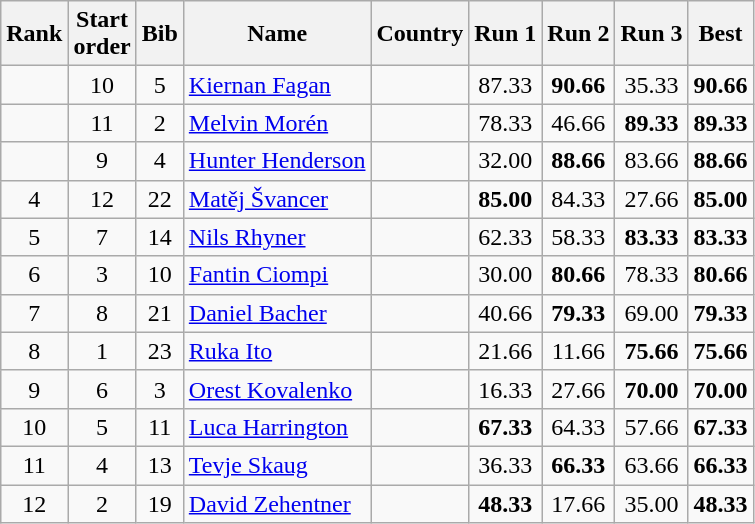<table class="wikitable sortable" style="text-align:center">
<tr>
<th>Rank</th>
<th>Start<br>order</th>
<th>Bib</th>
<th>Name</th>
<th>Country</th>
<th>Run 1</th>
<th>Run 2</th>
<th>Run 3</th>
<th>Best</th>
</tr>
<tr>
<td></td>
<td>10</td>
<td>5</td>
<td align=left><a href='#'>Kiernan Fagan</a></td>
<td align=left></td>
<td>87.33</td>
<td><strong>90.66</strong></td>
<td>35.33</td>
<td><strong>90.66</strong></td>
</tr>
<tr>
<td></td>
<td>11</td>
<td>2</td>
<td align=left><a href='#'>Melvin Morén</a></td>
<td align=left></td>
<td>78.33</td>
<td>46.66</td>
<td><strong>89.33</strong></td>
<td><strong>89.33</strong></td>
</tr>
<tr>
<td></td>
<td>9</td>
<td>4</td>
<td align=left><a href='#'>Hunter Henderson</a></td>
<td align=left></td>
<td>32.00</td>
<td><strong>88.66</strong></td>
<td>83.66</td>
<td><strong>88.66</strong></td>
</tr>
<tr>
<td>4</td>
<td>12</td>
<td>22</td>
<td align=left><a href='#'>Matěj Švancer</a></td>
<td align=left></td>
<td><strong>85.00</strong></td>
<td>84.33</td>
<td>27.66</td>
<td><strong>85.00</strong></td>
</tr>
<tr>
<td>5</td>
<td>7</td>
<td>14</td>
<td align=left><a href='#'>Nils Rhyner</a></td>
<td align=left></td>
<td>62.33</td>
<td>58.33</td>
<td><strong>83.33</strong></td>
<td><strong>83.33</strong></td>
</tr>
<tr>
<td>6</td>
<td>3</td>
<td>10</td>
<td align=left><a href='#'>Fantin Ciompi</a></td>
<td align=left></td>
<td>30.00</td>
<td><strong>80.66</strong></td>
<td>78.33</td>
<td><strong>80.66</strong></td>
</tr>
<tr>
<td>7</td>
<td>8</td>
<td>21</td>
<td align=left><a href='#'>Daniel Bacher</a></td>
<td align=left></td>
<td>40.66</td>
<td><strong>79.33</strong></td>
<td>69.00</td>
<td><strong>79.33</strong></td>
</tr>
<tr>
<td>8</td>
<td>1</td>
<td>23</td>
<td align=left><a href='#'>Ruka Ito</a></td>
<td align=left></td>
<td>21.66</td>
<td>11.66</td>
<td><strong>75.66</strong></td>
<td><strong>75.66</strong></td>
</tr>
<tr>
<td>9</td>
<td>6</td>
<td>3</td>
<td align=left><a href='#'>Orest Kovalenko</a></td>
<td align=left></td>
<td>16.33</td>
<td>27.66</td>
<td><strong>70.00</strong></td>
<td><strong>70.00</strong></td>
</tr>
<tr>
<td>10</td>
<td>5</td>
<td>11</td>
<td align=left><a href='#'>Luca Harrington</a></td>
<td align=left></td>
<td><strong>67.33</strong></td>
<td>64.33</td>
<td>57.66</td>
<td><strong>67.33</strong></td>
</tr>
<tr>
<td>11</td>
<td>4</td>
<td>13</td>
<td align=left><a href='#'>Tevje Skaug</a></td>
<td align=left></td>
<td>36.33</td>
<td><strong>66.33</strong></td>
<td>63.66</td>
<td><strong>66.33</strong></td>
</tr>
<tr>
<td>12</td>
<td>2</td>
<td>19</td>
<td align=left><a href='#'>David Zehentner</a></td>
<td align=left></td>
<td><strong>48.33</strong></td>
<td>17.66</td>
<td>35.00</td>
<td><strong>48.33</strong></td>
</tr>
</table>
